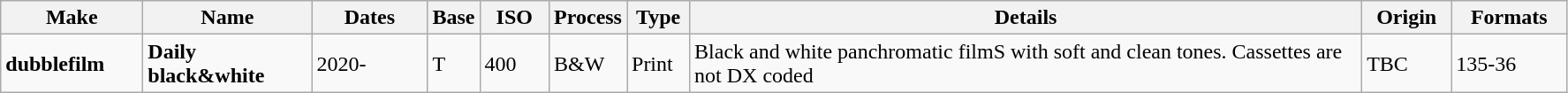<table class="wikitable">
<tr>
<th scope="col" style="width: 100px;">Make</th>
<th scope="col" style="width: 120px;">Name</th>
<th scope="col" style="width: 80px;">Dates</th>
<th scope="col" style="width: 30px;">Base</th>
<th scope="col" style="width: 45px;">ISO</th>
<th scope="col" style="width: 40px;">Process</th>
<th scope="col" style="width: 40px;">Type</th>
<th scope="col" style="width: 500px;">Details</th>
<th scope="col" style="width: 60px;">Origin</th>
<th scope="col" style="width: 80px;">Formats</th>
</tr>
<tr>
<td><strong>dubblefilm</strong></td>
<td><strong>Daily black&white </strong></td>
<td>2020-</td>
<td>T</td>
<td>400</td>
<td>B&W</td>
<td>Print</td>
<td>Black and white panchromatic filmS with soft and clean tones. Cassettes are not DX coded</td>
<td>TBC</td>
<td>135-36</td>
</tr>
</table>
